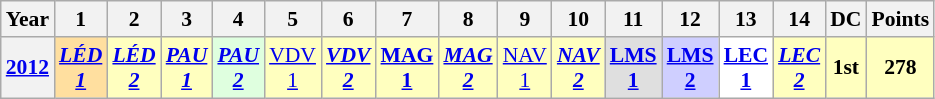<table class="wikitable" style="text-align:center; font-size:90%">
<tr>
<th>Year</th>
<th>1</th>
<th>2</th>
<th>3</th>
<th>4</th>
<th>5</th>
<th>6</th>
<th>7</th>
<th>8</th>
<th>9</th>
<th>10</th>
<th>11</th>
<th>12</th>
<th>13</th>
<th>14</th>
<th>DC</th>
<th>Points</th>
</tr>
<tr>
<th><a href='#'>2012</a></th>
<td style="background:#FFDF9F;"><strong><em><a href='#'>LÉD<br>1</a></em></strong><br></td>
<td style="background:#FFFFBF;"><strong><em><a href='#'>LÉD<br>2</a></em></strong><br></td>
<td style="background:#FFFFBF;"><strong><em><a href='#'>PAU<br>1</a></em></strong><br></td>
<td style="background:#DFFFDF;"><strong><em><a href='#'>PAU<br>2</a></em></strong><br></td>
<td style="background:#FFFFBF;"><a href='#'>VDV<br>1</a><br></td>
<td style="background:#FFFFBF;"><strong><em><a href='#'>VDV<br>2</a></em></strong><br></td>
<td style="background:#FFFFBF;"><strong><a href='#'>MAG<br>1</a></strong><br></td>
<td style="background:#FFFFBF;"><strong><em><a href='#'>MAG<br>2</a></em></strong><br></td>
<td style="background:#FFFFBF;"><a href='#'>NAV<br>1</a><br></td>
<td style="background:#FFFFBF;"><strong><em><a href='#'>NAV<br>2</a></em></strong><br></td>
<td style="background:#DFDFDF;"><strong><a href='#'>LMS<br>1</a></strong><br></td>
<td style="background:#CFCFFF;"><strong><a href='#'>LMS<br>2</a></strong><br></td>
<td style="background:#FFFFFF;"><strong><a href='#'>LEC<br>1</a></strong><br></td>
<td style="background:#FFFFBF;"><strong><em><a href='#'>LEC<br>2</a></em></strong><br></td>
<th style="background:#FFFFBF;">1st</th>
<th style="background:#FFFFBF;">278</th>
</tr>
</table>
